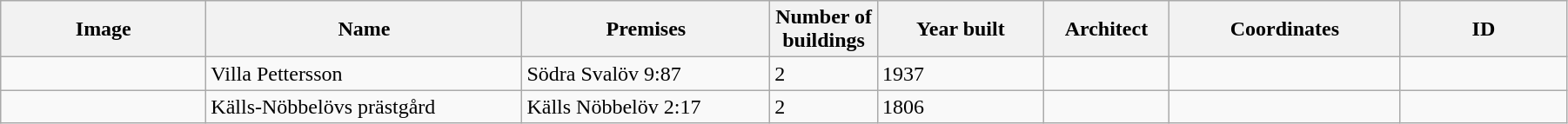<table class="wikitable" width="95%">
<tr>
<th width="150">Image</th>
<th>Name</th>
<th>Premises</th>
<th width="75">Number of<br>buildings</th>
<th width="120">Year built</th>
<th>Architect</th>
<th width="170">Coordinates</th>
<th width="120">ID</th>
</tr>
<tr>
<td></td>
<td>Villa Pettersson</td>
<td>Södra Svalöv 9:87</td>
<td>2</td>
<td>1937</td>
<td></td>
<td></td>
<td></td>
</tr>
<tr>
<td></td>
<td>Källs-Nöbbelövs prästgård</td>
<td>Källs Nöbbelöv 2:17</td>
<td>2</td>
<td>1806</td>
<td></td>
<td></td>
<td></td>
</tr>
</table>
